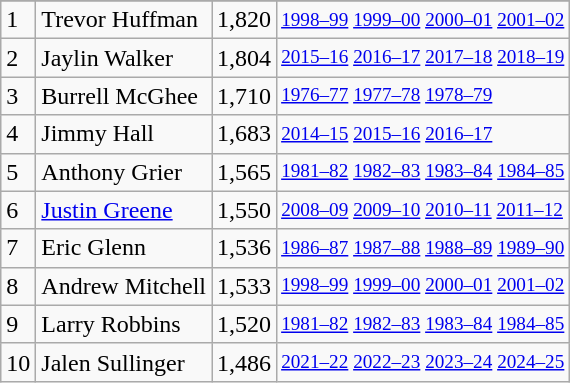<table class="wikitable">
<tr>
</tr>
<tr>
<td>1</td>
<td>Trevor Huffman</td>
<td>1,820</td>
<td style="font-size:80%;"><a href='#'>1998–99</a> <a href='#'>1999–00</a> <a href='#'>2000–01</a> <a href='#'>2001–02</a></td>
</tr>
<tr>
<td>2</td>
<td>Jaylin Walker</td>
<td>1,804</td>
<td style="font-size:80%;"><a href='#'>2015–16</a> <a href='#'>2016–17</a> <a href='#'>2017–18</a> <a href='#'>2018–19</a></td>
</tr>
<tr>
<td>3</td>
<td>Burrell McGhee</td>
<td>1,710</td>
<td style="font-size:80%;"><a href='#'>1976–77</a> <a href='#'>1977–78</a> <a href='#'>1978–79</a></td>
</tr>
<tr>
<td>4</td>
<td>Jimmy Hall</td>
<td>1,683</td>
<td style="font-size:80%;"><a href='#'>2014–15</a> <a href='#'>2015–16</a> <a href='#'>2016–17</a></td>
</tr>
<tr>
<td>5</td>
<td>Anthony Grier</td>
<td>1,565</td>
<td style="font-size:80%;"><a href='#'>1981–82</a> <a href='#'>1982–83</a> <a href='#'>1983–84</a> <a href='#'>1984–85</a></td>
</tr>
<tr>
<td>6</td>
<td><a href='#'>Justin Greene</a></td>
<td>1,550</td>
<td style="font-size:80%;"><a href='#'>2008–09</a> <a href='#'>2009–10</a> <a href='#'>2010–11</a> <a href='#'>2011–12</a></td>
</tr>
<tr>
<td>7</td>
<td>Eric Glenn</td>
<td>1,536</td>
<td style="font-size:80%;"><a href='#'>1986–87</a> <a href='#'>1987–88</a> <a href='#'>1988–89</a> <a href='#'>1989–90</a></td>
</tr>
<tr>
<td>8</td>
<td>Andrew Mitchell</td>
<td>1,533</td>
<td style="font-size:80%;"><a href='#'>1998–99</a> <a href='#'>1999–00</a> <a href='#'>2000–01</a> <a href='#'>2001–02</a></td>
</tr>
<tr>
<td>9</td>
<td>Larry Robbins</td>
<td>1,520</td>
<td style="font-size:80%;"><a href='#'>1981–82</a> <a href='#'>1982–83</a> <a href='#'>1983–84</a> <a href='#'>1984–85</a></td>
</tr>
<tr>
<td>10</td>
<td>Jalen Sullinger</td>
<td>1,486</td>
<td style="font-size:80%;"><a href='#'>2021–22</a> <a href='#'>2022–23</a> <a href='#'>2023–24</a> <a href='#'>2024–25</a></td>
</tr>
</table>
